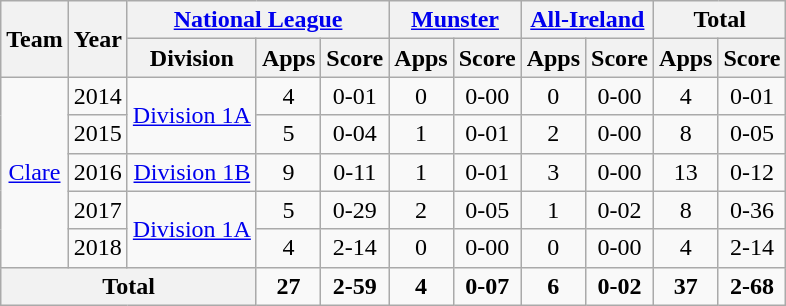<table class="wikitable" style="text-align:center">
<tr>
<th rowspan="2">Team</th>
<th rowspan="2">Year</th>
<th colspan="3"><a href='#'>National League</a></th>
<th colspan="2"><a href='#'>Munster</a></th>
<th colspan="2"><a href='#'>All-Ireland</a></th>
<th colspan="2">Total</th>
</tr>
<tr>
<th>Division</th>
<th>Apps</th>
<th>Score</th>
<th>Apps</th>
<th>Score</th>
<th>Apps</th>
<th>Score</th>
<th>Apps</th>
<th>Score</th>
</tr>
<tr>
<td rowspan="5"><a href='#'>Clare</a></td>
<td>2014</td>
<td rowspan="2"><a href='#'>Division 1A</a></td>
<td>4</td>
<td>0-01</td>
<td>0</td>
<td>0-00</td>
<td>0</td>
<td>0-00</td>
<td>4</td>
<td>0-01</td>
</tr>
<tr>
<td>2015</td>
<td>5</td>
<td>0-04</td>
<td>1</td>
<td>0-01</td>
<td>2</td>
<td>0-00</td>
<td>8</td>
<td>0-05</td>
</tr>
<tr>
<td>2016</td>
<td rowspan="1"><a href='#'>Division 1B</a></td>
<td>9</td>
<td>0-11</td>
<td>1</td>
<td>0-01</td>
<td>3</td>
<td>0-00</td>
<td>13</td>
<td>0-12</td>
</tr>
<tr>
<td>2017</td>
<td rowspan="2"><a href='#'>Division 1A</a></td>
<td>5</td>
<td>0-29</td>
<td>2</td>
<td>0-05</td>
<td>1</td>
<td>0-02</td>
<td>8</td>
<td>0-36</td>
</tr>
<tr>
<td>2018</td>
<td>4</td>
<td>2-14</td>
<td>0</td>
<td>0-00</td>
<td>0</td>
<td>0-00</td>
<td>4</td>
<td>2-14</td>
</tr>
<tr>
<th colspan="3">Total</th>
<td><strong>27</strong></td>
<td><strong>2-59</strong></td>
<td><strong>4</strong></td>
<td><strong>0-07</strong></td>
<td><strong>6</strong></td>
<td><strong>0-02</strong></td>
<td><strong>37</strong></td>
<td><strong>2-68</strong></td>
</tr>
</table>
